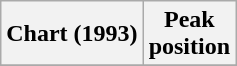<table class="wikitable sortable plainrowheaders" style="text-align:center">
<tr>
<th scope="col">Chart (1993)</th>
<th scope="col">Peak<br>position</th>
</tr>
<tr>
</tr>
</table>
